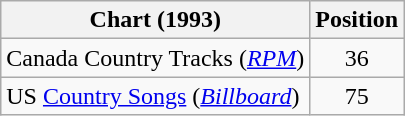<table class="wikitable sortable">
<tr>
<th scope="col">Chart (1993)</th>
<th scope="col">Position</th>
</tr>
<tr>
<td>Canada Country Tracks (<em><a href='#'>RPM</a></em>)</td>
<td align="center">36</td>
</tr>
<tr>
<td>US <a href='#'>Country Songs</a> (<em><a href='#'>Billboard</a></em>)</td>
<td align="center">75</td>
</tr>
</table>
